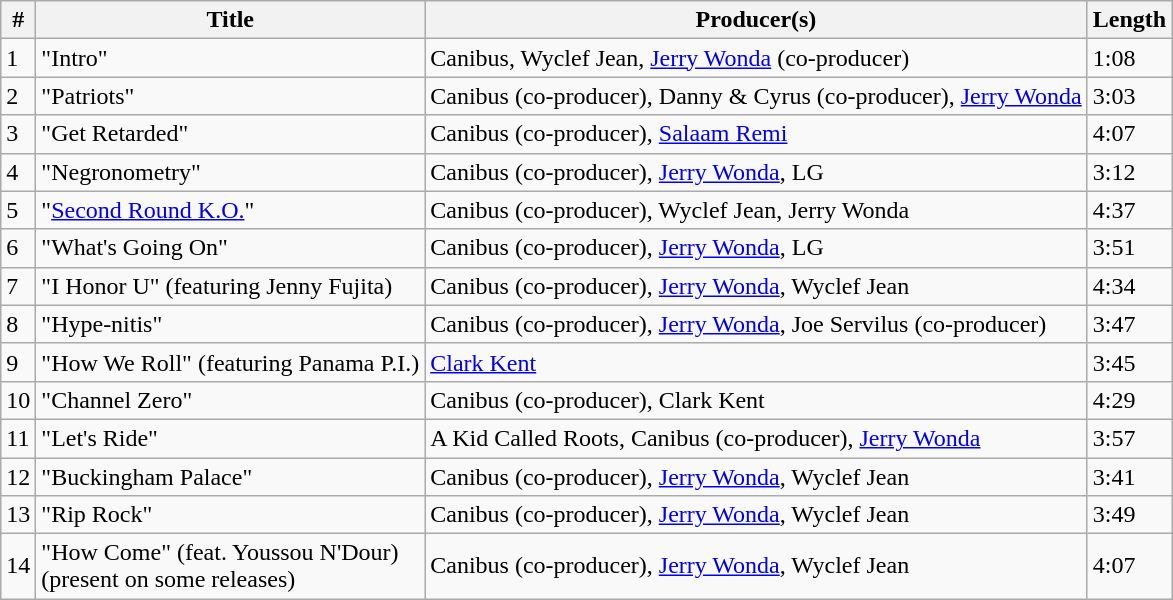<table class="wikitable">
<tr>
<th>#</th>
<th>Title</th>
<th>Producer(s)</th>
<th>Length</th>
</tr>
<tr>
<td>1</td>
<td>"Intro"</td>
<td>Canibus, Wyclef Jean, <a href='#'>Jerry Wonda</a> (co-producer)</td>
<td>1:08</td>
</tr>
<tr>
<td>2</td>
<td>"Patriots"</td>
<td>Canibus (co-producer), Danny & Cyrus (co-producer), <a href='#'>Jerry Wonda</a></td>
<td>3:03</td>
</tr>
<tr>
<td>3</td>
<td>"Get Retarded"</td>
<td>Canibus (co-producer), <a href='#'>Salaam Remi</a></td>
<td>4:07</td>
</tr>
<tr>
<td>4</td>
<td>"Negronometry"</td>
<td>Canibus (co-producer), <a href='#'>Jerry Wonda</a>, LG</td>
<td>3:12</td>
</tr>
<tr>
<td>5</td>
<td>"<a href='#'>Second Round K.O.</a>"</td>
<td>Canibus (co-producer), Wyclef Jean, Jerry Wonda</td>
<td>4:37</td>
</tr>
<tr>
<td>6</td>
<td>"What's Going On"</td>
<td>Canibus (co-producer), <a href='#'>Jerry Wonda</a>, LG</td>
<td>3:51</td>
</tr>
<tr>
<td>7</td>
<td>"I Honor U" (featuring Jenny Fujita)</td>
<td>Canibus (co-producer), <a href='#'>Jerry Wonda</a>, Wyclef Jean</td>
<td>4:34</td>
</tr>
<tr>
<td>8</td>
<td>"Hype-nitis"</td>
<td>Canibus (co-producer), <a href='#'>Jerry Wonda</a>, Joe Servilus (co-producer)</td>
<td>3:47</td>
</tr>
<tr>
<td>9</td>
<td>"How We Roll" (featuring Panama P.I.)</td>
<td><a href='#'>Clark Kent</a></td>
<td>3:45</td>
</tr>
<tr>
<td>10</td>
<td>"Channel Zero"</td>
<td>Canibus (co-producer), Clark Kent</td>
<td>4:29</td>
</tr>
<tr>
<td>11</td>
<td>"Let's Ride"</td>
<td>A Kid Called Roots, Canibus (co-producer), <a href='#'>Jerry Wonda</a></td>
<td>3:57</td>
</tr>
<tr>
<td>12</td>
<td>"Buckingham Palace"</td>
<td>Canibus (co-producer), <a href='#'>Jerry Wonda</a>, Wyclef Jean</td>
<td>3:41</td>
</tr>
<tr>
<td>13</td>
<td>"Rip Rock"</td>
<td>Canibus (co-producer), <a href='#'>Jerry Wonda</a>, Wyclef Jean</td>
<td>3:49</td>
</tr>
<tr>
<td>14</td>
<td>"How Come" (feat. Youssou N'Dour)<br>(present on some releases)</td>
<td>Canibus (co-producer), <a href='#'>Jerry Wonda</a>, Wyclef Jean</td>
<td>4:07</td>
</tr>
</table>
